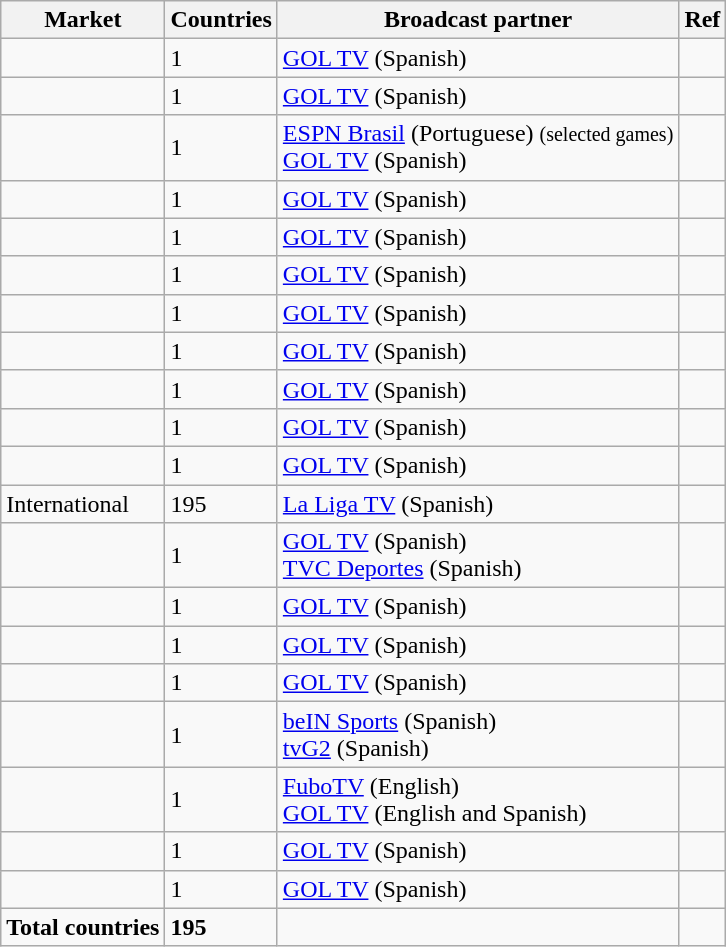<table class="wikitable">
<tr>
<th>Market</th>
<th>Countries</th>
<th>Broadcast partner</th>
<th>Ref</th>
</tr>
<tr>
<td></td>
<td>1</td>
<td><a href='#'>GOL TV</a> (Spanish)</td>
<td></td>
</tr>
<tr>
<td></td>
<td>1</td>
<td><a href='#'>GOL TV</a> (Spanish)</td>
<td></td>
</tr>
<tr>
<td></td>
<td>1</td>
<td><a href='#'>ESPN Brasil</a> (Portuguese) <small>(selected games)</small> <br> <a href='#'>GOL TV</a> (Spanish)</td>
<td></td>
</tr>
<tr>
<td></td>
<td>1</td>
<td><a href='#'>GOL TV</a> (Spanish)</td>
<td></td>
</tr>
<tr>
<td></td>
<td>1</td>
<td><a href='#'>GOL TV</a> (Spanish)</td>
<td></td>
</tr>
<tr>
<td></td>
<td>1</td>
<td><a href='#'>GOL TV</a> (Spanish)</td>
<td></td>
</tr>
<tr>
<td></td>
<td>1</td>
<td><a href='#'>GOL TV</a> (Spanish)</td>
<td></td>
</tr>
<tr>
<td></td>
<td>1</td>
<td><a href='#'>GOL TV</a> (Spanish)</td>
<td></td>
</tr>
<tr>
<td></td>
<td>1</td>
<td><a href='#'>GOL TV</a> (Spanish)</td>
<td></td>
</tr>
<tr>
<td></td>
<td>1</td>
<td><a href='#'>GOL TV</a> (Spanish)</td>
<td></td>
</tr>
<tr>
<td></td>
<td>1</td>
<td><a href='#'>GOL TV</a> (Spanish)</td>
<td></td>
</tr>
<tr>
<td>International</td>
<td>195</td>
<td><a href='#'>La Liga TV</a> (Spanish)</td>
<td></td>
</tr>
<tr>
<td></td>
<td>1</td>
<td><a href='#'>GOL TV</a> (Spanish) <br> <a href='#'>TVC Deportes</a> (Spanish)</td>
<td></td>
</tr>
<tr>
<td></td>
<td>1</td>
<td><a href='#'>GOL TV</a> (Spanish)</td>
<td></td>
</tr>
<tr>
<td></td>
<td>1</td>
<td><a href='#'>GOL TV</a> (Spanish)</td>
<td></td>
</tr>
<tr>
<td></td>
<td>1</td>
<td><a href='#'>GOL TV</a> (Spanish)</td>
<td></td>
</tr>
<tr>
<td></td>
<td>1</td>
<td><a href='#'>beIN Sports</a> (Spanish) <br> <a href='#'>tvG2</a> (Spanish)</td>
<td></td>
</tr>
<tr>
<td></td>
<td>1</td>
<td><a href='#'>FuboTV</a> (English) <br> <a href='#'>GOL TV</a> (English and Spanish)</td>
<td></td>
</tr>
<tr>
<td></td>
<td>1</td>
<td><a href='#'>GOL TV</a> (Spanish)</td>
<td></td>
</tr>
<tr>
<td></td>
<td>1</td>
<td><a href='#'>GOL TV</a> (Spanish)</td>
<td></td>
</tr>
<tr>
<td><strong>Total countries</strong></td>
<td><strong>195</strong></td>
<td></td>
<td></td>
</tr>
</table>
